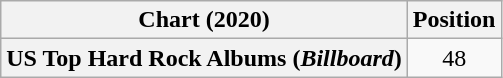<table class="wikitable plainrowheaders" style="text-align:center">
<tr>
<th scope="col">Chart (2020)</th>
<th scope="col">Position</th>
</tr>
<tr>
<th scope="row">US Top Hard Rock Albums (<em>Billboard</em>)</th>
<td>48</td>
</tr>
</table>
